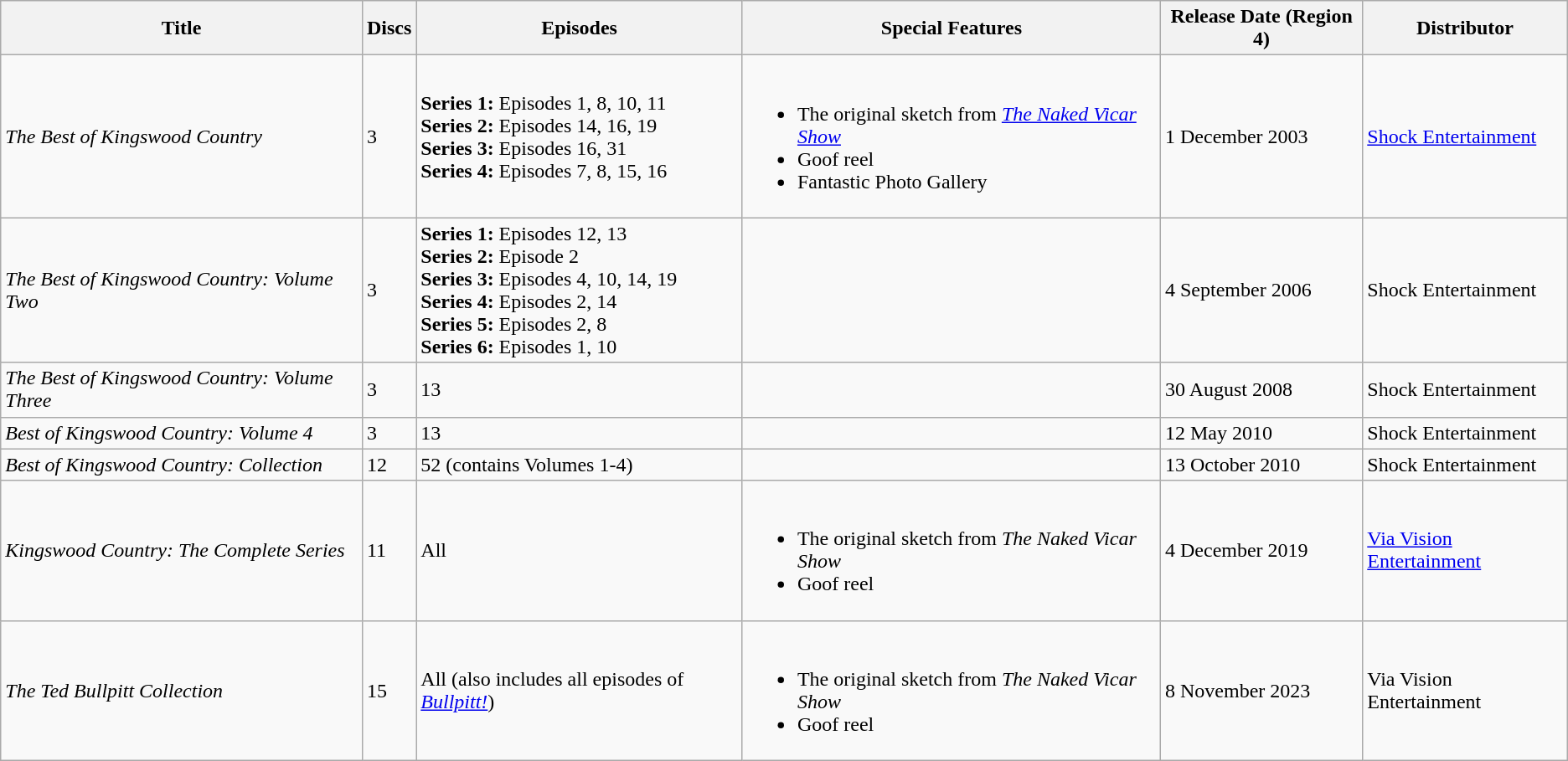<table class="wikitable">
<tr>
<th>Title</th>
<th>Discs</th>
<th>Episodes</th>
<th>Special Features</th>
<th>Release Date (Region 4)</th>
<th>Distributor</th>
</tr>
<tr>
<td><em>The Best of Kingswood Country</em></td>
<td>3</td>
<td style="text-align:left;"><strong>Series 1:</strong> Episodes 1, 8, 10, 11<br><strong>Series 2:</strong> Episodes 14, 16, 19<br><strong>Series 3:</strong> Episodes 16, 31<br><strong>Series 4:</strong> Episodes 7, 8, 15, 16</td>
<td><br><ul><li>The original sketch from <em><a href='#'>The Naked Vicar Show</a></em></li><li>Goof reel</li><li>Fantastic Photo Gallery</li></ul></td>
<td>1 December 2003</td>
<td><a href='#'>Shock Entertainment</a></td>
</tr>
<tr>
<td><em>The Best of Kingswood Country: Volume Two</em></td>
<td>3</td>
<td style="text-align:left;"><strong>Series 1:</strong> Episodes 12, 13<br><strong>Series 2:</strong> Episode 2<br><strong>Series 3:</strong> Episodes 4, 10, 14, 19<br><strong>Series 4:</strong> Episodes 2, 14<br><strong>Series 5:</strong> Episodes 2, 8<br><strong>Series 6:</strong> Episodes 1, 10</td>
<td></td>
<td>4 September 2006</td>
<td>Shock Entertainment</td>
</tr>
<tr>
<td><em>The Best of Kingswood Country: Volume Three</em></td>
<td>3</td>
<td style="text-align:left;">13</td>
<td></td>
<td>30 August 2008</td>
<td>Shock Entertainment</td>
</tr>
<tr>
<td><em>Best of Kingswood Country: Volume 4</em></td>
<td>3</td>
<td style="text-align:left;">13</td>
<td></td>
<td>12 May 2010</td>
<td>Shock Entertainment</td>
</tr>
<tr>
<td><em>Best of Kingswood Country: Collection</em></td>
<td>12</td>
<td style="text-align:left;">52 (contains Volumes 1-4)</td>
<td></td>
<td>13 October 2010</td>
<td>Shock Entertainment</td>
</tr>
<tr>
<td><em>Kingswood Country: The Complete Series</em></td>
<td>11</td>
<td style="text-align:left;">All</td>
<td><br><ul><li>The original sketch from <em>The Naked Vicar Show</em></li><li>Goof reel</li></ul></td>
<td>4 December 2019</td>
<td><a href='#'>Via Vision Entertainment</a></td>
</tr>
<tr>
<td><em>The Ted Bullpitt Collection</em></td>
<td>15</td>
<td>All (also includes all episodes of <em><a href='#'>Bullpitt!</a></em>)</td>
<td><br><ul><li>The original sketch from <em>The Naked Vicar Show</em></li><li>Goof reel</li></ul></td>
<td>8 November 2023</td>
<td>Via Vision Entertainment</td>
</tr>
</table>
